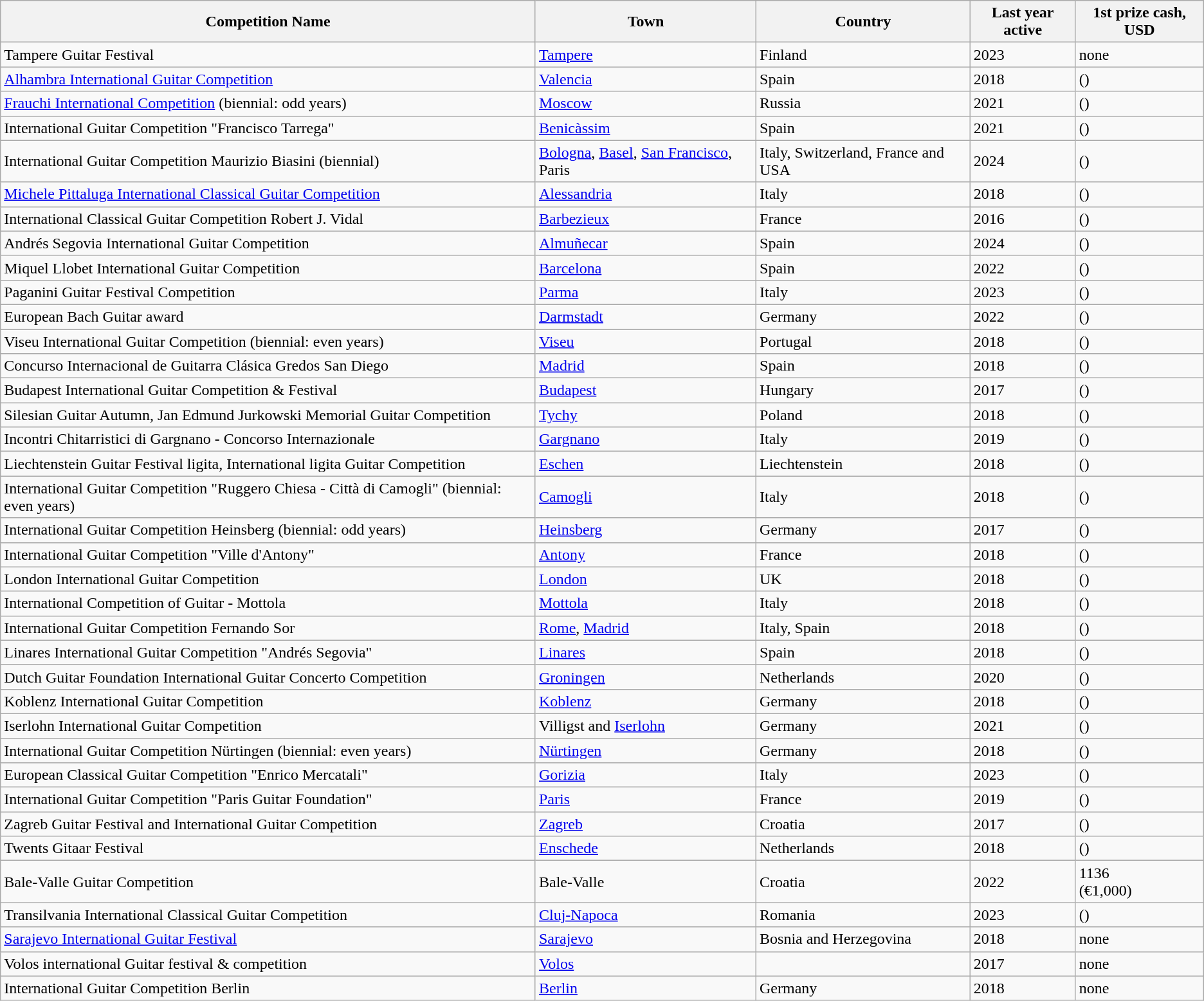<table class="wikitable sortable">
<tr>
<th>Competition Name</th>
<th>Town</th>
<th>Country</th>
<th>Last year active</th>
<th>1st prize cash, USD</th>
</tr>
<tr>
<td>Tampere Guitar Festival</td>
<td><a href='#'>Tampere</a></td>
<td>Finland</td>
<td>2023</td>
<td>none</td>
</tr>
<tr>
<td><a href='#'>Alhambra International Guitar Competition</a></td>
<td><a href='#'>Valencia</a></td>
<td>Spain</td>
<td>2018</td>
<td> ()</td>
</tr>
<tr>
<td><a href='#'>Frauchi International Competition</a> (biennial: odd years)</td>
<td><a href='#'>Moscow</a></td>
<td>Russia</td>
<td>2021</td>
<td> ()</td>
</tr>
<tr>
<td>International Guitar Competition "Francisco Tarrega"</td>
<td><a href='#'>Benicàssim</a></td>
<td>Spain</td>
<td>2021</td>
<td> ()</td>
</tr>
<tr>
<td>International Guitar Competition Maurizio Biasini (biennial)</td>
<td><a href='#'>Bologna</a>, <a href='#'>Basel</a>, <a href='#'>San Francisco</a>, Paris</td>
<td>Italy, Switzerland, France and USA</td>
<td>2024</td>
<td> ()</td>
</tr>
<tr>
<td><a href='#'>Michele Pittaluga International Classical Guitar Competition</a></td>
<td><a href='#'>Alessandria</a></td>
<td>Italy</td>
<td>2018</td>
<td> ()</td>
</tr>
<tr>
<td>International Classical Guitar Competition Robert J. Vidal</td>
<td><a href='#'>Barbezieux</a></td>
<td>France</td>
<td>2016</td>
<td> ()</td>
</tr>
<tr>
<td>Andrés Segovia International Guitar Competition</td>
<td><a href='#'>Almuñecar</a></td>
<td>Spain</td>
<td>2024</td>
<td> ()</td>
</tr>
<tr>
<td>Miquel Llobet International Guitar Competition</td>
<td><a href='#'>Barcelona</a></td>
<td>Spain</td>
<td>2022</td>
<td> ()</td>
</tr>
<tr>
<td>Paganini Guitar Festival Competition</td>
<td><a href='#'>Parma</a></td>
<td>Italy</td>
<td>2023</td>
<td> ()</td>
</tr>
<tr>
<td>European Bach Guitar award</td>
<td><a href='#'>Darmstadt</a></td>
<td>Germany</td>
<td>2022</td>
<td> ()</td>
</tr>
<tr>
<td>Viseu International Guitar Competition (biennial: even years)</td>
<td><a href='#'>Viseu</a></td>
<td>Portugal</td>
<td>2018</td>
<td> ()</td>
</tr>
<tr>
<td>Concurso Internacional de Guitarra Clásica Gredos San Diego</td>
<td><a href='#'>Madrid</a></td>
<td>Spain</td>
<td>2018</td>
<td> ()</td>
</tr>
<tr>
<td>Budapest International Guitar Competition & Festival</td>
<td><a href='#'>Budapest</a></td>
<td>Hungary</td>
<td>2017</td>
<td> ()</td>
</tr>
<tr>
<td>Silesian Guitar Autumn, Jan Edmund Jurkowski Memorial Guitar Competition</td>
<td><a href='#'>Tychy</a></td>
<td>Poland</td>
<td>2018</td>
<td> ()</td>
</tr>
<tr>
<td>Incontri Chitarristici di Gargnano - Concorso Internazionale</td>
<td><a href='#'>Gargnano</a></td>
<td>Italy</td>
<td>2019</td>
<td> ()</td>
</tr>
<tr>
<td>Liechtenstein Guitar Festival ligita, International ligita Guitar Competition</td>
<td><a href='#'>Eschen</a></td>
<td>Liechtenstein</td>
<td>2018</td>
<td> ()</td>
</tr>
<tr>
<td>International Guitar Competition "Ruggero Chiesa - Città di Camogli" (biennial: even years)</td>
<td><a href='#'>Camogli</a></td>
<td>Italy</td>
<td>2018</td>
<td> ()</td>
</tr>
<tr>
<td>International Guitar Competition Heinsberg (biennial: odd years)</td>
<td><a href='#'>Heinsberg</a></td>
<td>Germany</td>
<td>2017</td>
<td> ()</td>
</tr>
<tr>
<td>International Guitar Competition "Ville d'Antony"</td>
<td><a href='#'>Antony</a></td>
<td>France</td>
<td>2018</td>
<td> ()</td>
</tr>
<tr>
<td>London International Guitar Competition</td>
<td><a href='#'>London</a></td>
<td>UK</td>
<td>2018</td>
<td> ()</td>
</tr>
<tr>
<td>International Competition of Guitar - Mottola</td>
<td><a href='#'>Mottola</a></td>
<td>Italy</td>
<td>2018</td>
<td> ()</td>
</tr>
<tr>
<td>International Guitar Competition Fernando Sor</td>
<td><a href='#'>Rome</a>, <a href='#'>Madrid</a></td>
<td>Italy, Spain</td>
<td>2018</td>
<td> ()</td>
</tr>
<tr>
<td>Linares International Guitar Competition "Andrés Segovia"</td>
<td><a href='#'>Linares</a></td>
<td>Spain</td>
<td>2018</td>
<td> ()</td>
</tr>
<tr>
<td>Dutch Guitar Foundation International Guitar Concerto Competition</td>
<td><a href='#'>Groningen</a></td>
<td>Netherlands</td>
<td>2020</td>
<td> ()</td>
</tr>
<tr>
<td>Koblenz International Guitar Competition</td>
<td><a href='#'>Koblenz</a></td>
<td>Germany</td>
<td>2018</td>
<td> ()</td>
</tr>
<tr>
<td>Iserlohn International Guitar Competition</td>
<td>Villigst and <a href='#'>Iserlohn</a></td>
<td>Germany</td>
<td>2021</td>
<td> ()</td>
</tr>
<tr>
<td>International Guitar Competition Nürtingen (biennial: even years)</td>
<td><a href='#'>Nürtingen</a></td>
<td>Germany</td>
<td>2018</td>
<td> ()</td>
</tr>
<tr>
<td>European Classical Guitar Competition "Enrico Mercatali"</td>
<td><a href='#'>Gorizia</a></td>
<td>Italy</td>
<td>2023</td>
<td> ()</td>
</tr>
<tr>
<td>International Guitar Competition "Paris Guitar Foundation"</td>
<td><a href='#'>Paris</a></td>
<td>France</td>
<td>2019</td>
<td> ()</td>
</tr>
<tr>
<td>Zagreb Guitar Festival and International Guitar Competition</td>
<td><a href='#'>Zagreb</a></td>
<td>Croatia</td>
<td>2017</td>
<td> ()</td>
</tr>
<tr>
<td>Twents Gitaar Festival</td>
<td><a href='#'>Enschede</a></td>
<td>Netherlands</td>
<td>2018</td>
<td> ()</td>
</tr>
<tr>
<td>Bale-Valle Guitar Competition</td>
<td>Bale-Valle</td>
<td>Croatia</td>
<td>2022</td>
<td>1136<br>(€1,000)</td>
</tr>
<tr>
<td>Transilvania International Classical Guitar Competition</td>
<td><a href='#'>Cluj-Napoca</a></td>
<td>Romania</td>
<td>2023</td>
<td> ()</td>
</tr>
<tr>
<td><a href='#'>Sarajevo International Guitar Festival</a></td>
<td><a href='#'>Sarajevo</a></td>
<td>Bosnia and Herzegovina</td>
<td>2018</td>
<td>none</td>
</tr>
<tr>
<td>Volos international Guitar festival & competition</td>
<td><a href='#'>Volos</a></td>
<td></td>
<td>2017</td>
<td>none</td>
</tr>
<tr>
<td>International Guitar Competition Berlin</td>
<td><a href='#'>Berlin</a></td>
<td>Germany</td>
<td>2018</td>
<td>none</td>
</tr>
</table>
